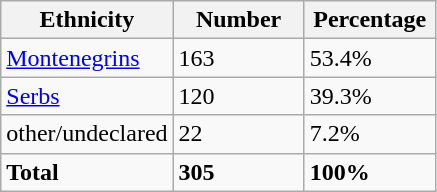<table class="wikitable">
<tr>
<th width="100px">Ethnicity</th>
<th width="80px">Number</th>
<th width="80px">Percentage</th>
</tr>
<tr>
<td><a href='#'>Montenegrins</a></td>
<td>163</td>
<td>53.4%</td>
</tr>
<tr>
<td><a href='#'>Serbs</a></td>
<td>120</td>
<td>39.3%</td>
</tr>
<tr>
<td>other/undeclared</td>
<td>22</td>
<td>7.2%</td>
</tr>
<tr>
<td><strong>Total</strong></td>
<td><strong>305</strong></td>
<td><strong>100%</strong></td>
</tr>
</table>
